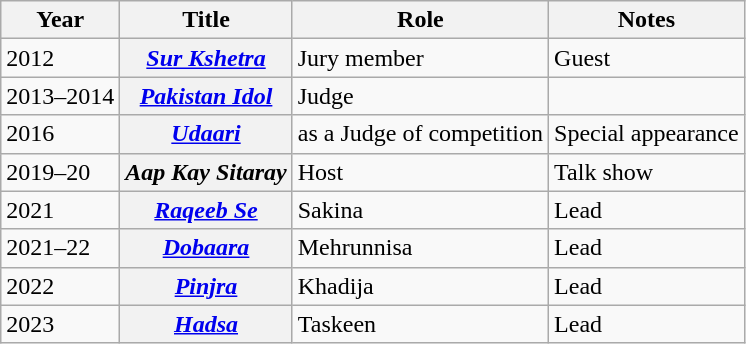<table class="wikitable plainrowheaders">
<tr style="text-align:center;">
<th>Year</th>
<th>Title</th>
<th>Role</th>
<th>Notes</th>
</tr>
<tr>
<td>2012</td>
<th scope="row"><em><a href='#'>Sur Kshetra</a></em></th>
<td>Jury member</td>
<td>Guest</td>
</tr>
<tr>
<td>2013–2014</td>
<th scope="row"><em><a href='#'>Pakistan Idol</a></em></th>
<td>Judge</td>
<td></td>
</tr>
<tr>
<td>2016</td>
<th scope="row"><em><a href='#'>Udaari</a></em></th>
<td>as a Judge of competition</td>
<td>Special appearance</td>
</tr>
<tr>
<td>2019–20</td>
<th scope="row"><em>Aap Kay Sitaray</em></th>
<td>Host</td>
<td>Talk show</td>
</tr>
<tr>
<td>2021</td>
<th scope="row"><em><a href='#'>Raqeeb Se</a></em></th>
<td>Sakina</td>
<td Acting debut>Lead</td>
</tr>
<tr>
<td>2021–22</td>
<th scope="row"><em><a href='#'>Dobaara</a></em></th>
<td>Mehrunnisa</td>
<td>Lead </td>
</tr>
<tr>
<td>2022</td>
<th scope="row"><em><a href='#'>Pinjra</a></em></th>
<td>Khadija</td>
<td>Lead</td>
</tr>
<tr>
<td>2023</td>
<th scope="row"><em><a href='#'>Hadsa</a></em></th>
<td>Taskeen</td>
<td>Lead</td>
</tr>
</table>
